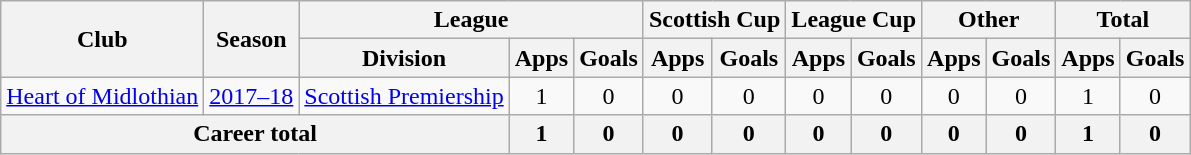<table class=wikitable style="text-align: center">
<tr>
<th rowspan=2>Club</th>
<th rowspan=2>Season</th>
<th colspan=3>League</th>
<th colspan=2>Scottish Cup</th>
<th colspan=2>League Cup</th>
<th colspan=2>Other</th>
<th colspan=2>Total</th>
</tr>
<tr>
<th>Division</th>
<th>Apps</th>
<th>Goals</th>
<th>Apps</th>
<th>Goals</th>
<th>Apps</th>
<th>Goals</th>
<th>Apps</th>
<th>Goals</th>
<th>Apps</th>
<th>Goals</th>
</tr>
<tr>
<td rowspan=1><a href='#'>Heart of Midlothian</a></td>
<td><a href='#'>2017–18</a></td>
<td><a href='#'>Scottish Premiership</a></td>
<td>1</td>
<td>0</td>
<td>0</td>
<td>0</td>
<td>0</td>
<td>0</td>
<td>0</td>
<td>0</td>
<td>1</td>
<td>0</td>
</tr>
<tr>
<th colspan=3>Career total</th>
<th>1</th>
<th>0</th>
<th>0</th>
<th>0</th>
<th>0</th>
<th>0</th>
<th>0</th>
<th>0</th>
<th>1</th>
<th>0</th>
</tr>
</table>
